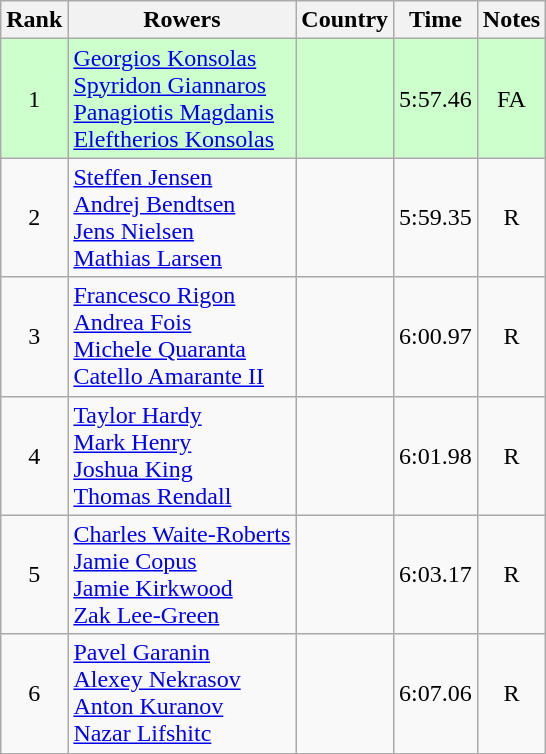<table class="wikitable" style="text-align:center">
<tr>
<th>Rank</th>
<th>Rowers</th>
<th>Country</th>
<th>Time</th>
<th>Notes</th>
</tr>
<tr bgcolor=ccffcc>
<td>1</td>
<td align="left"><a href='#'>Georgios Konsolas</a><br><a href='#'>Spyridon Giannaros</a><br><a href='#'>Panagiotis Magdanis</a><br><a href='#'>Eleftherios Konsolas</a></td>
<td align="left"></td>
<td>5:57.46</td>
<td>FA</td>
</tr>
<tr>
<td>2</td>
<td align="left"><a href='#'>Steffen Jensen</a><br><a href='#'>Andrej Bendtsen</a><br><a href='#'>Jens Nielsen</a><br><a href='#'>Mathias Larsen</a></td>
<td align="left"></td>
<td>5:59.35</td>
<td>R</td>
</tr>
<tr>
<td>3</td>
<td align="left"><a href='#'>Francesco Rigon</a><br><a href='#'>Andrea Fois</a><br><a href='#'>Michele Quaranta</a><br><a href='#'>Catello Amarante II</a></td>
<td align="left"></td>
<td>6:00.97</td>
<td>R</td>
</tr>
<tr>
<td>4</td>
<td align="left"><a href='#'>Taylor Hardy</a><br><a href='#'>Mark Henry</a><br><a href='#'>Joshua King</a><br><a href='#'>Thomas Rendall</a></td>
<td align="left"></td>
<td>6:01.98</td>
<td>R</td>
</tr>
<tr>
<td>5</td>
<td align="left"><a href='#'>Charles Waite-Roberts</a><br><a href='#'>Jamie Copus</a><br><a href='#'>Jamie Kirkwood</a><br><a href='#'>Zak Lee-Green</a></td>
<td align="left"></td>
<td>6:03.17</td>
<td>R</td>
</tr>
<tr>
<td>6</td>
<td align="left"><a href='#'>Pavel Garanin</a><br><a href='#'>Alexey Nekrasov</a><br><a href='#'>Anton Kuranov</a><br><a href='#'>Nazar Lifshitc</a></td>
<td align="left"></td>
<td>6:07.06</td>
<td>R</td>
</tr>
</table>
